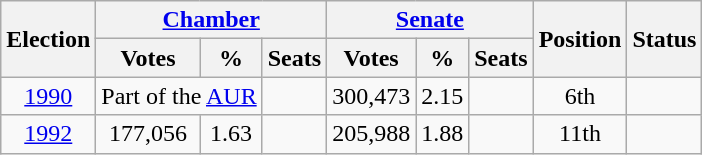<table class=wikitable style=text-align:center>
<tr>
<th rowspan=2>Election</th>
<th colspan=3><a href='#'>Chamber</a></th>
<th colspan=3><a href='#'>Senate</a></th>
<th rowspan=2>Position</th>
<th rowspan=2>Status</th>
</tr>
<tr>
<th>Votes</th>
<th>%</th>
<th>Seats</th>
<th>Votes</th>
<th>%</th>
<th>Seats</th>
</tr>
<tr>
<td><a href='#'>1990</a></td>
<td colspan=2>Part of the <a href='#'>AUR</a></td>
<td></td>
<td>300,473</td>
<td>2.15</td>
<td></td>
<td>6th</td>
<td></td>
</tr>
<tr>
<td><a href='#'>1992</a></td>
<td>177,056</td>
<td>1.63</td>
<td></td>
<td>205,988</td>
<td>1.88</td>
<td></td>
<td>11th</td>
<td></td>
</tr>
</table>
